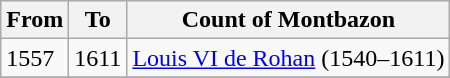<table class="wikitable">
<tr>
<th>From</th>
<th>To</th>
<th>Count of Montbazon</th>
</tr>
<tr>
<td>1557</td>
<td>1611</td>
<td><a href='#'>Louis VI de Rohan</a> (1540–1611)</td>
</tr>
<tr>
</tr>
</table>
